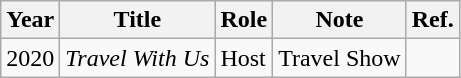<table class="wikitable sortable plainrowheaders">
<tr>
<th>Year</th>
<th>Title</th>
<th>Role</th>
<th>Note</th>
<th>Ref.</th>
</tr>
<tr>
<td>2020</td>
<td><em>Travel With Us</em></td>
<td>Host</td>
<td>Travel Show</td>
<td></td>
</tr>
</table>
